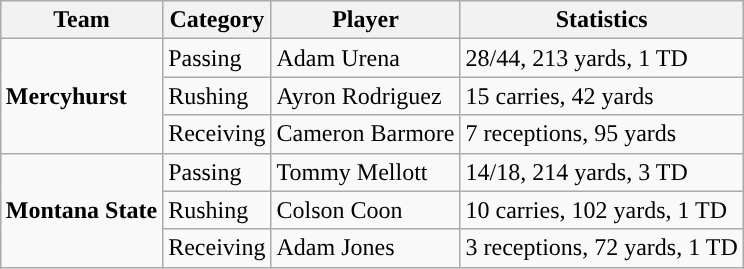<table class="wikitable" style="float: right;">
<tr>
<th>Team</th>
<th>Category</th>
<th>Player</th>
<th>Statistics</th>
</tr>
<tr>
<td rowspan=3><strong>Mercyhurst</strong></td>
<td>Passing</td>
<td>Adam Urena</td>
<td>28/44, 213 yards, 1 TD</td>
</tr>
<tr>
<td>Rushing</td>
<td>Ayron Rodriguez</td>
<td>15 carries, 42 yards</td>
</tr>
<tr>
<td>Receiving</td>
<td>Cameron Barmore</td>
<td>7 receptions, 95 yards</td>
</tr>
<tr>
<td rowspan=3><strong>Montana State</strong></td>
<td>Passing</td>
<td>Tommy Mellott</td>
<td>14/18, 214 yards, 3 TD</td>
</tr>
<tr>
<td>Rushing</td>
<td>Colson Coon</td>
<td>10 carries, 102 yards, 1 TD</td>
</tr>
<tr>
<td>Receiving</td>
<td>Adam Jones</td>
<td>3 receptions, 72 yards, 1 TD</td>
</tr>
</table>
